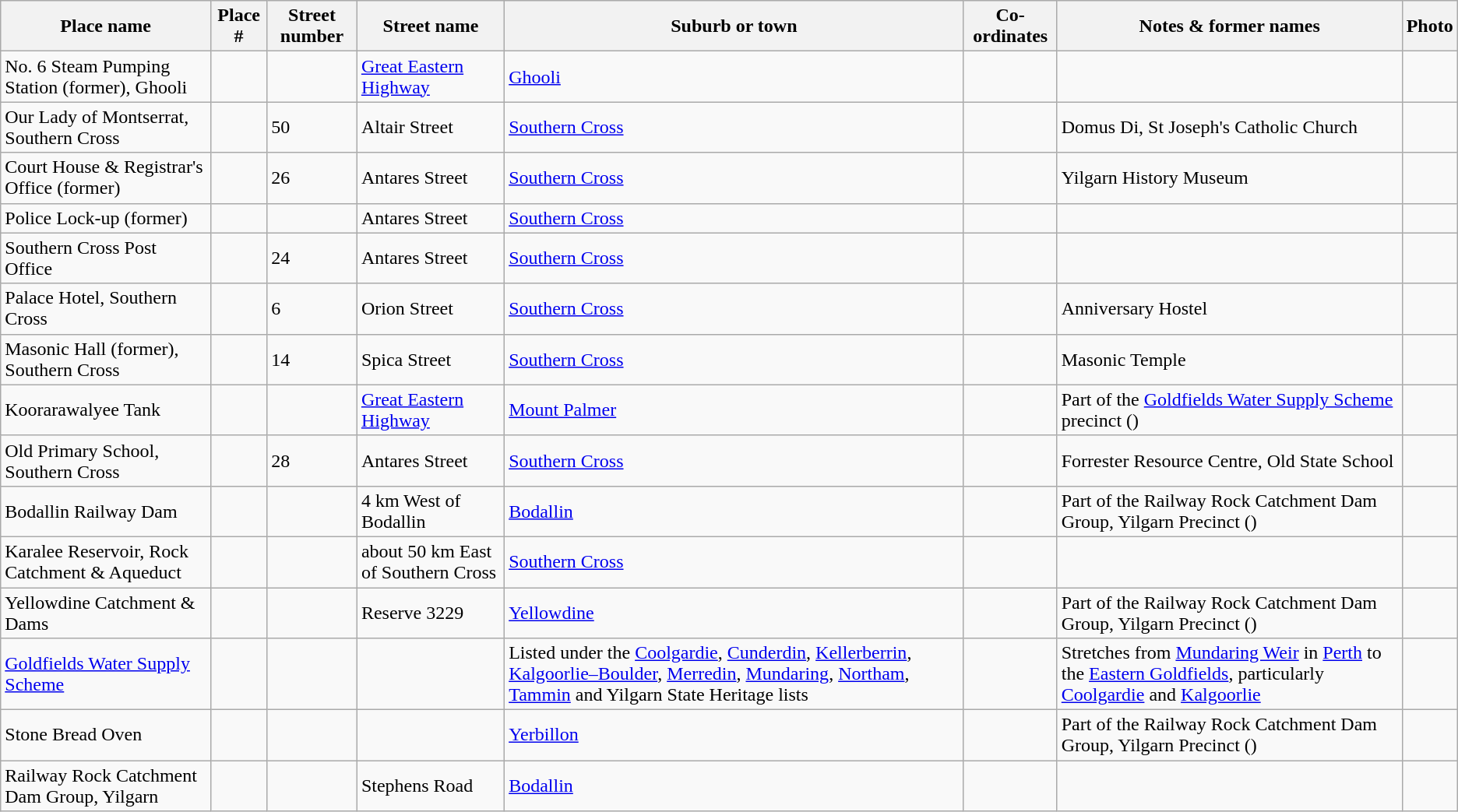<table class="wikitable sortable">
<tr>
<th>Place name</th>
<th>Place #</th>
<th>Street number</th>
<th>Street name</th>
<th>Suburb or town</th>
<th>Co-ordinates</th>
<th class="unsortable">Notes & former names</th>
<th class="unsortable">Photo</th>
</tr>
<tr>
<td>No. 6 Steam Pumping Station (former), Ghooli</td>
<td></td>
<td></td>
<td><a href='#'>Great Eastern Highway</a></td>
<td><a href='#'>Ghooli</a></td>
<td></td>
<td></td>
<td></td>
</tr>
<tr>
<td>Our Lady of Montserrat, Southern Cross</td>
<td></td>
<td>50</td>
<td>Altair Street</td>
<td><a href='#'>Southern Cross</a></td>
<td></td>
<td>Domus Di, St Joseph's Catholic Church</td>
<td></td>
</tr>
<tr>
<td>Court House & Registrar's Office (former)</td>
<td></td>
<td>26</td>
<td>Antares Street</td>
<td><a href='#'>Southern Cross</a></td>
<td></td>
<td>Yilgarn History Museum</td>
<td></td>
</tr>
<tr>
<td>Police Lock-up (former)</td>
<td></td>
<td></td>
<td>Antares Street</td>
<td><a href='#'>Southern Cross</a></td>
<td></td>
<td></td>
<td></td>
</tr>
<tr>
<td>Southern Cross Post Office</td>
<td></td>
<td>24</td>
<td>Antares Street</td>
<td><a href='#'>Southern Cross</a></td>
<td></td>
<td></td>
<td></td>
</tr>
<tr>
<td>Palace Hotel, Southern Cross</td>
<td></td>
<td>6</td>
<td>Orion Street</td>
<td><a href='#'>Southern Cross</a></td>
<td></td>
<td>Anniversary Hostel</td>
<td></td>
</tr>
<tr>
<td>Masonic Hall (former), Southern Cross</td>
<td></td>
<td>14</td>
<td>Spica Street</td>
<td><a href='#'>Southern Cross</a></td>
<td></td>
<td>Masonic Temple</td>
<td></td>
</tr>
<tr>
<td>Koorarawalyee Tank</td>
<td></td>
<td></td>
<td><a href='#'>Great Eastern Highway</a></td>
<td><a href='#'>Mount Palmer</a></td>
<td></td>
<td>Part of the <a href='#'>Goldfields Water Supply Scheme</a> precinct ()</td>
<td></td>
</tr>
<tr>
<td>Old Primary School, Southern Cross</td>
<td></td>
<td>28</td>
<td>Antares Street</td>
<td><a href='#'>Southern Cross</a></td>
<td></td>
<td>Forrester Resource Centre, Old State School</td>
<td></td>
</tr>
<tr>
<td>Bodallin Railway Dam</td>
<td></td>
<td></td>
<td>4 km West of Bodallin</td>
<td><a href='#'>Bodallin</a></td>
<td></td>
<td>Part of the Railway Rock Catchment Dam Group, Yilgarn Precinct ()</td>
<td></td>
</tr>
<tr>
<td>Karalee Reservoir, Rock Catchment & Aqueduct</td>
<td></td>
<td></td>
<td>about 50 km East of Southern Cross</td>
<td><a href='#'>Southern Cross</a></td>
<td></td>
<td></td>
<td></td>
</tr>
<tr>
<td>Yellowdine Catchment & Dams</td>
<td></td>
<td></td>
<td>Reserve  3229</td>
<td><a href='#'>Yellowdine</a></td>
<td></td>
<td>Part of the Railway Rock Catchment Dam Group, Yilgarn Precinct ()</td>
<td></td>
</tr>
<tr>
<td><a href='#'>Goldfields Water Supply Scheme</a></td>
<td></td>
<td></td>
<td></td>
<td>Listed under the <a href='#'>Coolgardie</a>, <a href='#'>Cunderdin</a>, <a href='#'>Kellerberrin</a>, <a href='#'>Kalgoorlie–Boulder</a>, <a href='#'>Merredin</a>, <a href='#'>Mundaring</a>, <a href='#'>Northam</a>, <a href='#'>Tammin</a> and Yilgarn State Heritage lists</td>
<td></td>
<td>Stretches from <a href='#'>Mundaring Weir</a> in <a href='#'>Perth</a> to the <a href='#'>Eastern Goldfields</a>, particularly <a href='#'>Coolgardie</a> and <a href='#'>Kalgoorlie</a></td>
<td></td>
</tr>
<tr>
<td>Stone Bread Oven</td>
<td></td>
<td></td>
<td></td>
<td><a href='#'>Yerbillon</a></td>
<td></td>
<td>Part of the Railway Rock Catchment Dam Group, Yilgarn Precinct ()</td>
<td></td>
</tr>
<tr>
<td>Railway Rock Catchment Dam Group, Yilgarn</td>
<td></td>
<td></td>
<td>Stephens Road</td>
<td><a href='#'>Bodallin</a></td>
<td></td>
<td></td>
<td></td>
</tr>
</table>
